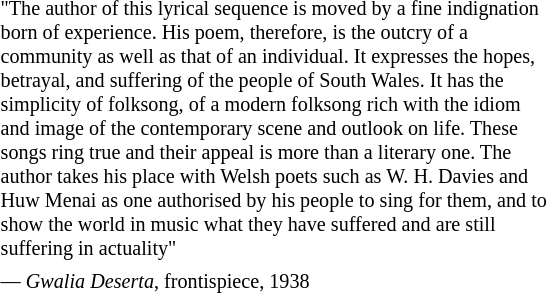<table class="toccolours" style="float:right; margin-right:1em; margin-left:0; font-size:84%; background:#white; color:black; width:30em; max-width:30%;" cellspacing="4">
<tr>
<td style="text-align: left;">"The author of this lyrical sequence is moved by a fine indignation born of experience. His poem, therefore, is the outcry of a community as well as that of an individual. It expresses the hopes, betrayal, and suffering of the people of South Wales. It has the simplicity of folksong, of a modern folksong rich with the idiom and image of the contemporary scene and outlook on life. These songs ring true and their appeal is more than a literary one. The author takes his place with Welsh poets such as W. H. Davies and Huw Menai as one authorised by his people to sing for them, and to show the world in music what they have suffered and are still suffering in actuality"</td>
</tr>
<tr>
<td style="text-align: left;">— <em>Gwalia Deserta</em>, frontispiece, 1938</td>
</tr>
</table>
